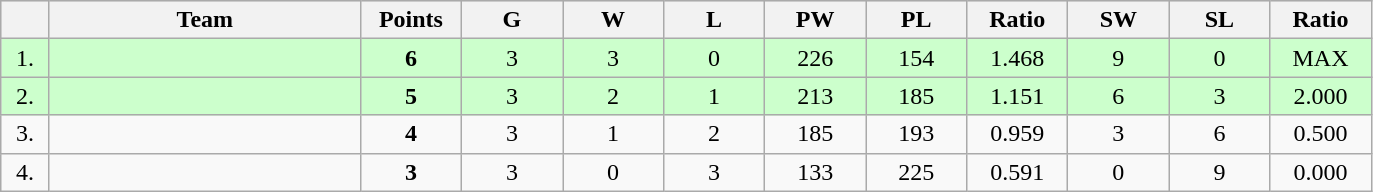<table class=wikitable style="text-align:center">
<tr style="background: #DCDCDC">
<th width="25"></th>
<th width="200">Team</th>
<th width="60">Points</th>
<th width="60">G</th>
<th width="60">W</th>
<th width="60">L</th>
<th width="60">PW</th>
<th width="60">PL</th>
<th width="60">Ratio</th>
<th width="60">SW</th>
<th width="60">SL</th>
<th width="60">Ratio</th>
</tr>
<tr style="background: #CCFFCC">
<td>1.</td>
<td align=left></td>
<td><strong>6</strong></td>
<td>3</td>
<td>3</td>
<td>0</td>
<td>226</td>
<td>154</td>
<td>1.468</td>
<td>9</td>
<td>0</td>
<td>MAX</td>
</tr>
<tr style="background: #CCFFCC">
<td>2.</td>
<td align=left></td>
<td><strong>5</strong></td>
<td>3</td>
<td>2</td>
<td>1</td>
<td>213</td>
<td>185</td>
<td>1.151</td>
<td>6</td>
<td>3</td>
<td>2.000</td>
</tr>
<tr>
<td>3.</td>
<td align=left></td>
<td><strong>4</strong></td>
<td>3</td>
<td>1</td>
<td>2</td>
<td>185</td>
<td>193</td>
<td>0.959</td>
<td>3</td>
<td>6</td>
<td>0.500</td>
</tr>
<tr>
<td>4.</td>
<td align=left></td>
<td><strong>3</strong></td>
<td>3</td>
<td>0</td>
<td>3</td>
<td>133</td>
<td>225</td>
<td>0.591</td>
<td>0</td>
<td>9</td>
<td>0.000</td>
</tr>
</table>
